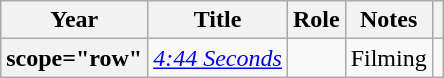<table class="wikitable plainrowheaders sortable">
<tr>
<th scope="col">Year</th>
<th scope="col">Title</th>
<th scope="col">Role</th>
<th scope="col">Notes</th>
<th scope="col" class="unsortable"></th>
</tr>
<tr>
<th>scope="row" </th>
<td><em><a href='#'>4:44 Seconds</a></em></td>
<td></td>
<td>Filming</td>
<td style="text-align:center"></td>
</tr>
</table>
